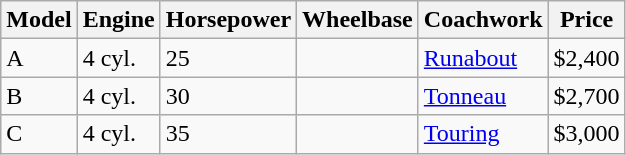<table class="wikitable">
<tr>
<th>Model</th>
<th>Engine</th>
<th>Horsepower </th>
<th>Wheelbase</th>
<th>Coachwork</th>
<th>Price</th>
</tr>
<tr>
<td>A</td>
<td>4 cyl.</td>
<td>25</td>
<td></td>
<td><a href='#'>Runabout</a></td>
<td>$2,400</td>
</tr>
<tr>
<td>B</td>
<td>4 cyl.</td>
<td>30</td>
<td></td>
<td><a href='#'>Tonneau</a></td>
<td>$2,700</td>
</tr>
<tr>
<td>C</td>
<td>4 cyl.</td>
<td>35</td>
<td></td>
<td><a href='#'>Touring</a></td>
<td>$3,000</td>
</tr>
</table>
